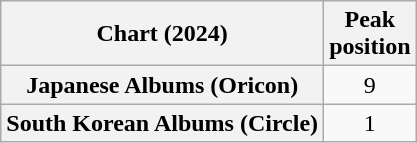<table class="wikitable sortable plainrowheaders" style="text-align:center">
<tr>
<th scope="col">Chart (2024)</th>
<th scope="col">Peak<br>position</th>
</tr>
<tr>
<th scope="row">Japanese Albums (Oricon)</th>
<td>9</td>
</tr>
<tr>
<th scope="row">South Korean Albums (Circle)</th>
<td>1</td>
</tr>
</table>
